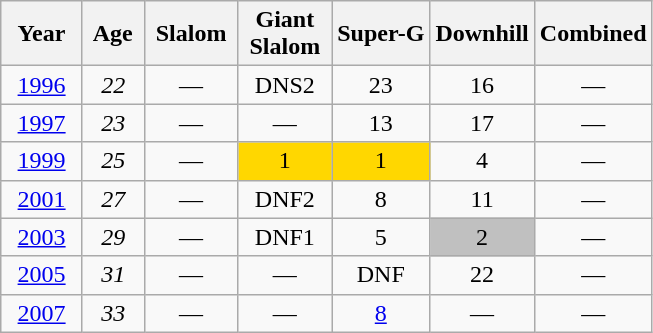<table class=wikitable style="text-align:center">
<tr>
<th>  Year  </th>
<th> Age </th>
<th> Slalom </th>
<th> Giant <br> Slalom </th>
<th>Super-G</th>
<th>Downhill</th>
<th>Combined</th>
</tr>
<tr>
<td><a href='#'>1996</a></td>
<td><em>22</em></td>
<td>—</td>
<td>DNS2</td>
<td>23</td>
<td>16</td>
<td>—</td>
</tr>
<tr>
<td><a href='#'>1997</a></td>
<td><em>23</em></td>
<td>—</td>
<td>—</td>
<td>13</td>
<td>17</td>
<td>—</td>
</tr>
<tr>
<td><a href='#'>1999</a></td>
<td><em>25</em></td>
<td>—</td>
<td style="background:gold;">1</td>
<td style="background:gold;">1</td>
<td>4</td>
<td>—</td>
</tr>
<tr>
<td><a href='#'>2001</a></td>
<td><em>27</em></td>
<td>—</td>
<td>DNF2</td>
<td>8</td>
<td>11</td>
<td>—</td>
</tr>
<tr>
<td><a href='#'>2003</a></td>
<td><em>29</em></td>
<td>—</td>
<td>DNF1</td>
<td>5</td>
<td style="background:silver;">2</td>
<td>—</td>
</tr>
<tr>
<td><a href='#'>2005</a></td>
<td><em>31</em></td>
<td>—</td>
<td>—</td>
<td>DNF</td>
<td>22</td>
<td>—</td>
</tr>
<tr>
<td><a href='#'>2007</a></td>
<td><em>33</em></td>
<td>—</td>
<td>—</td>
<td><a href='#'>8</a></td>
<td>—</td>
<td>—</td>
</tr>
</table>
